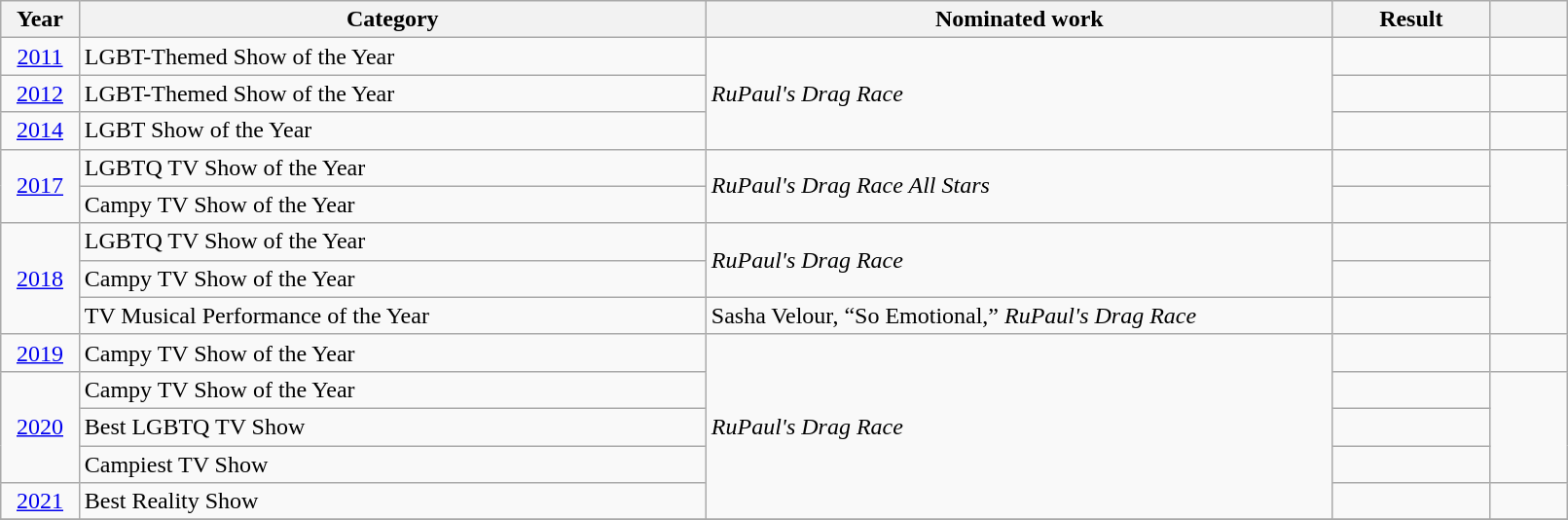<table class="wikitable" style="width:85%;">
<tr>
<th width=5%>Year</th>
<th style="width:40%;">Category</th>
<th style="width:40%;">Nominated work</th>
<th style="width:10%;">Result</th>
<th width=5%></th>
</tr>
<tr>
<td style="text-align: center;"><a href='#'>2011</a></td>
<td>LGBT-Themed Show of the Year</td>
<td rowspan="3"><em>RuPaul's Drag Race</em></td>
<td></td>
<td></td>
</tr>
<tr>
<td style="text-align: center;"><a href='#'>2012</a></td>
<td>LGBT-Themed Show of the Year</td>
<td></td>
<td></td>
</tr>
<tr>
<td style="text-align: center;"><a href='#'>2014</a></td>
<td>LGBT Show of the Year</td>
<td></td>
<td></td>
</tr>
<tr>
<td rowspan="2" style="text-align: center;"><a href='#'>2017</a></td>
<td>LGBTQ TV Show of the Year</td>
<td rowspan="2"><em>RuPaul's Drag Race All Stars</em></td>
<td></td>
<td align="center" rowspan="2"></td>
</tr>
<tr>
<td>Campy TV Show of the Year</td>
<td></td>
</tr>
<tr>
<td rowspan="3" style="text-align: center;"><a href='#'>2018</a></td>
<td>LGBTQ TV Show of the Year</td>
<td rowspan="2"><em>RuPaul's Drag Race</em></td>
<td></td>
<td align="center" rowspan="3"></td>
</tr>
<tr>
<td>Campy TV Show of the Year</td>
<td></td>
</tr>
<tr>
<td>TV Musical Performance of the Year</td>
<td>Sasha Velour, “So Emotional,” <em>RuPaul's Drag Race</em></td>
<td></td>
</tr>
<tr>
<td style="text-align: center;"><a href='#'>2019</a></td>
<td>Campy TV Show of the Year</td>
<td rowspan="5"><em>RuPaul's Drag Race</em></td>
<td></td>
<td></td>
</tr>
<tr>
<td rowspan="3" style="text-align: center;"><a href='#'>2020</a></td>
<td>Campy TV Show of the Year</td>
<td></td>
<td align="center" rowspan="3"></td>
</tr>
<tr>
<td>Best LGBTQ TV Show</td>
<td></td>
</tr>
<tr>
<td>Campiest TV Show</td>
<td></td>
</tr>
<tr>
<td style="text-align: center;"><a href='#'>2021</a></td>
<td>Best Reality Show</td>
<td></td>
<td></td>
</tr>
<tr>
</tr>
</table>
